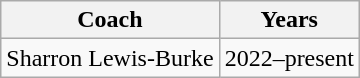<table class="wikitable collapsible">
<tr>
<th>Coach</th>
<th>Years</th>
</tr>
<tr>
<td>Sharron Lewis-Burke</td>
<td>2022–present</td>
</tr>
</table>
